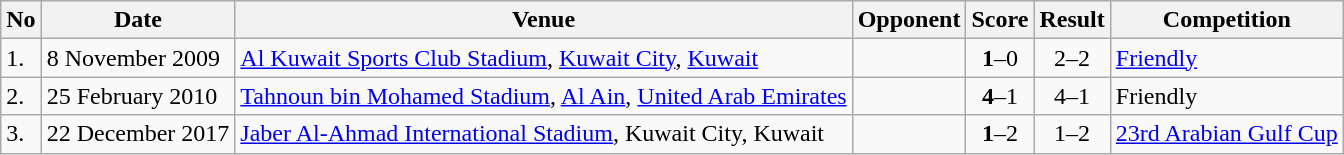<table class="wikitable" style="font-size:100%;">
<tr>
<th>No</th>
<th>Date</th>
<th>Venue</th>
<th>Opponent</th>
<th>Score</th>
<th>Result</th>
<th>Competition</th>
</tr>
<tr>
<td>1.</td>
<td>8 November 2009</td>
<td><a href='#'>Al Kuwait Sports Club Stadium</a>, <a href='#'>Kuwait City</a>, <a href='#'>Kuwait</a></td>
<td></td>
<td align=center><strong>1</strong>–0</td>
<td align=center>2–2</td>
<td><a href='#'>Friendly</a></td>
</tr>
<tr>
<td>2.</td>
<td>25 February 2010</td>
<td><a href='#'>Tahnoun bin Mohamed Stadium</a>, <a href='#'>Al Ain</a>, <a href='#'>United Arab Emirates</a></td>
<td></td>
<td align=center><strong>4</strong>–1</td>
<td align=center>4–1</td>
<td>Friendly</td>
</tr>
<tr>
<td>3.</td>
<td>22 December 2017</td>
<td><a href='#'>Jaber Al-Ahmad International Stadium</a>, Kuwait City, Kuwait</td>
<td></td>
<td align=center><strong>1</strong>–2</td>
<td align=center>1–2</td>
<td><a href='#'>23rd Arabian Gulf Cup</a></td>
</tr>
</table>
